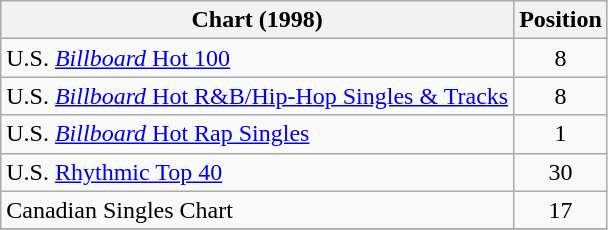<table class="wikitable">
<tr>
<th align="left">Chart (1998)</th>
<th align="left">Position</th>
</tr>
<tr>
<td align="left">U.S. <a href='#'><em>Billboard</em> Hot 100</a></td>
<td align="center">8</td>
</tr>
<tr>
<td align="left">U.S. <a href='#'><em>Billboard</em> Hot R&B/Hip-Hop Singles & Tracks</a></td>
<td align="center">8</td>
</tr>
<tr>
<td align="left">U.S. <a href='#'><em>Billboard</em> Hot Rap Singles</a></td>
<td align="center">1</td>
</tr>
<tr>
<td align="left">U.S. <a href='#'>Rhythmic Top 40</a></td>
<td align="center">30</td>
</tr>
<tr>
<td align="left">Canadian Singles Chart</td>
<td align="center">17</td>
</tr>
<tr>
</tr>
</table>
